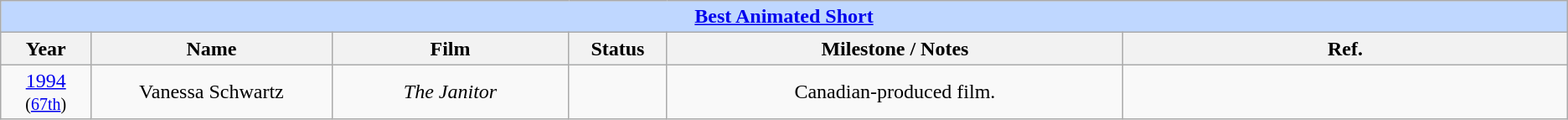<table class="wikitable" style="text-align: center">
<tr ---- bgcolor="#bfd7ff">
<td colspan=6 align=center><strong><a href='#'>Best Animated Short</a></strong></td>
</tr>
<tr ---- bgcolor="#ebf5ff">
<th width="075">Year</th>
<th width="225">Name</th>
<th width="225">Film</th>
<th width="080">Status</th>
<th width="450">Milestone / Notes</th>
<th width="450">Ref.</th>
</tr>
<tr>
<td><a href='#'>1994</a><br><small>(<a href='#'>67th</a>)</small></td>
<td>Vanessa Schwartz</td>
<td><em>The Janitor</em></td>
<td></td>
<td>Canadian-produced film.</td>
<td></td>
</tr>
</table>
